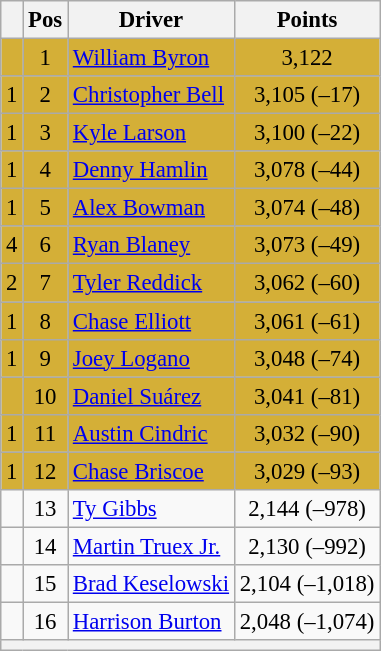<table class="wikitable" style="font-size: 95%;">
<tr>
<th></th>
<th>Pos</th>
<th>Driver</th>
<th>Points</th>
</tr>
<tr style="background:#D4AF37;">
<td align="left"></td>
<td style="text-align:center;">1</td>
<td><a href='#'>William Byron</a></td>
<td style="text-align:center;">3,122</td>
</tr>
<tr style="background:#D4AF37;">
<td align="left"> 1</td>
<td style="text-align:center;">2</td>
<td><a href='#'>Christopher Bell</a></td>
<td style="text-align:center;">3,105 (–17)</td>
</tr>
<tr style="background:#D4AF37;">
<td align="left"> 1</td>
<td style="text-align:center;">3</td>
<td><a href='#'>Kyle Larson</a></td>
<td style="text-align:center;">3,100 (–22)</td>
</tr>
<tr style="background:#D4AF37;">
<td align="left"> 1</td>
<td style="text-align:center;">4</td>
<td><a href='#'>Denny Hamlin</a></td>
<td style="text-align:center;">3,078 (–44)</td>
</tr>
<tr style="background:#D4AF37;">
<td align="left"> 1</td>
<td style="text-align:center;">5</td>
<td><a href='#'>Alex Bowman</a></td>
<td style="text-align:center;">3,074 (–48)</td>
</tr>
<tr style="background:#D4AF37;">
<td align="left"> 4</td>
<td style="text-align:center;">6</td>
<td><a href='#'>Ryan Blaney</a></td>
<td style="text-align:center;">3,073 (–49)</td>
</tr>
<tr style="background:#D4AF37;">
<td align="left"> 2</td>
<td style="text-align:center;">7</td>
<td><a href='#'>Tyler Reddick</a></td>
<td style="text-align:center;">3,062 (–60)</td>
</tr>
<tr style="background:#D4AF37;">
<td align="left"> 1</td>
<td style="text-align:center;">8</td>
<td><a href='#'>Chase Elliott</a></td>
<td style="text-align:center;">3,061 (–61)</td>
</tr>
<tr style="background:#D4AF37;">
<td align="left"> 1</td>
<td style="text-align:center;">9</td>
<td><a href='#'>Joey Logano</a></td>
<td style="text-align:center;">3,048 (–74)</td>
</tr>
<tr style="background:#D4AF37;">
<td align="left"></td>
<td style="text-align:center;">10</td>
<td><a href='#'>Daniel Suárez</a></td>
<td style="text-align:center;">3,041 (–81)</td>
</tr>
<tr style="background:#D4AF37;">
<td align="left"> 1</td>
<td style="text-align:center;">11</td>
<td><a href='#'>Austin Cindric</a></td>
<td style="text-align:center;">3,032 (–90)</td>
</tr>
<tr style="background:#D4AF37;">
<td align="left"> 1</td>
<td style="text-align:center;">12</td>
<td><a href='#'>Chase Briscoe</a></td>
<td style="text-align:center;">3,029 (–93)</td>
</tr>
<tr>
<td align="left"></td>
<td style="text-align:center;">13</td>
<td><a href='#'>Ty Gibbs</a></td>
<td style="text-align:center;">2,144 (–978)</td>
</tr>
<tr>
<td align="left"></td>
<td style="text-align:center;">14</td>
<td><a href='#'>Martin Truex Jr.</a></td>
<td style="text-align:center;">2,130 (–992)</td>
</tr>
<tr>
<td align="left"></td>
<td style="text-align:center;">15</td>
<td><a href='#'>Brad Keselowski</a></td>
<td style="text-align:center;">2,104 (–1,018)</td>
</tr>
<tr>
<td align="left"></td>
<td style="text-align:center;">16</td>
<td><a href='#'>Harrison Burton</a></td>
<td style="text-align:center;">2,048 (–1,074)</td>
</tr>
<tr class="sortbottom">
<th colspan="9"></th>
</tr>
</table>
